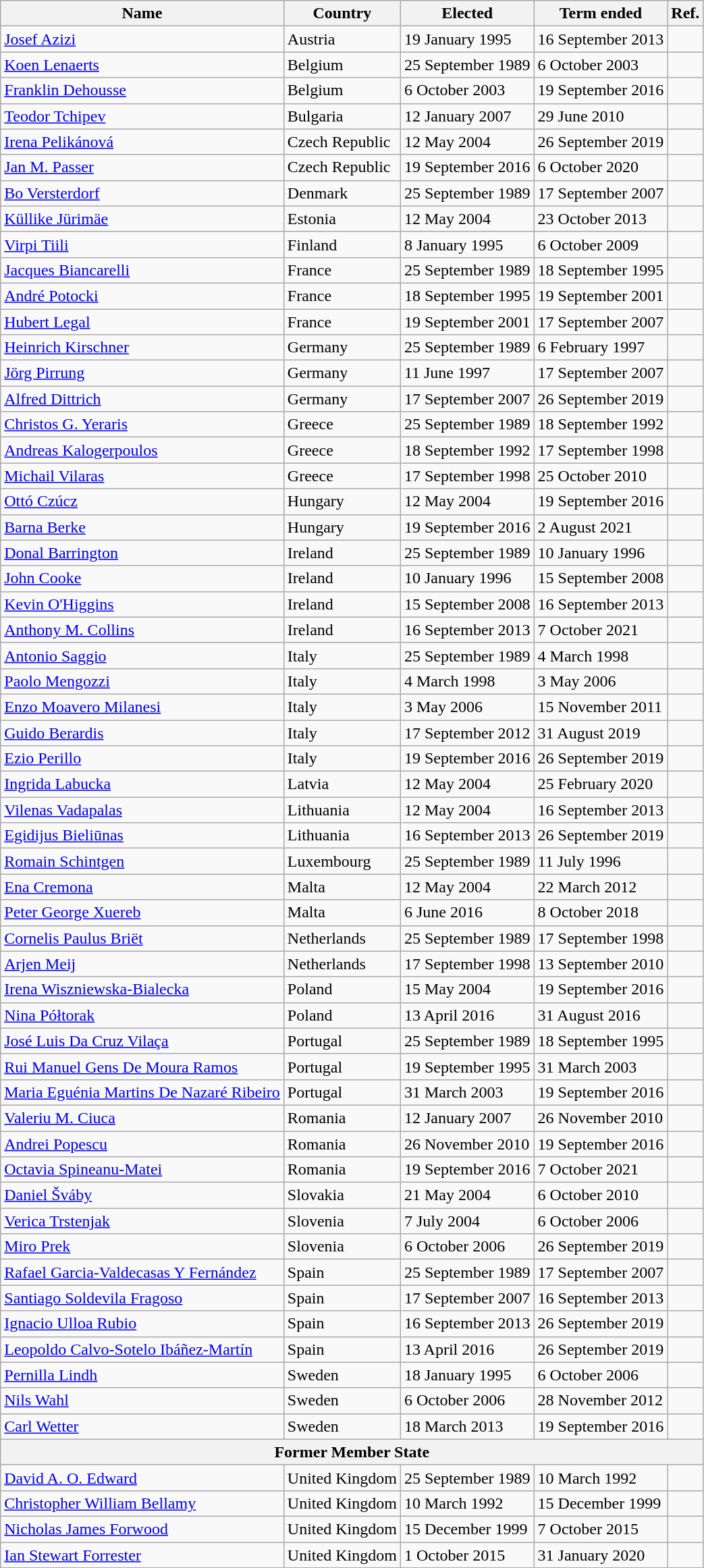<table class="wikitable mw-collapsible" border="1" style="text-align:left">
<tr>
<th>Name</th>
<th>Country</th>
<th>Elected</th>
<th>Term ended</th>
<th>Ref.</th>
</tr>
<tr>
<td><a href='#'>Josef Azizi</a></td>
<td> Austria</td>
<td>19 January 1995</td>
<td>16 September 2013</td>
<td></td>
</tr>
<tr>
<td><a href='#'>Koen Lenaerts</a></td>
<td>  Belgium</td>
<td>25 September 1989</td>
<td>6 October 2003</td>
<td></td>
</tr>
<tr>
<td><a href='#'>Franklin Dehousse</a></td>
<td>  Belgium</td>
<td>6 October 2003</td>
<td>19 September 2016</td>
<td></td>
</tr>
<tr>
<td><a href='#'>Teodor Tchipev</a></td>
<td> Bulgaria</td>
<td>12 January 2007</td>
<td>29 June 2010</td>
<td></td>
</tr>
<tr>
<td><a href='#'>Irena Pelikánová</a></td>
<td>  Czech Republic</td>
<td>12 May 2004</td>
<td>26 September 2019</td>
<td></td>
</tr>
<tr>
<td><a href='#'>Jan M. Passer</a></td>
<td>  Czech Republic</td>
<td>19 September 2016</td>
<td>6 October 2020</td>
<td></td>
</tr>
<tr>
<td><a href='#'>Bo Versterdorf</a></td>
<td>  Denmark</td>
<td>25 September 1989</td>
<td>17 September 2007</td>
<td></td>
</tr>
<tr>
<td><a href='#'>Küllike Jürimäe</a></td>
<td> Estonia</td>
<td>12 May 2004</td>
<td>23 October 2013</td>
<td></td>
</tr>
<tr>
<td><a href='#'>Virpi Tiili</a></td>
<td> Finland</td>
<td>8 January 1995</td>
<td>6 October 2009</td>
<td></td>
</tr>
<tr>
<td><a href='#'>Jacques Biancarelli</a></td>
<td>  France</td>
<td>25 September 1989</td>
<td>18 September 1995</td>
<td></td>
</tr>
<tr>
<td><a href='#'>André Potocki</a></td>
<td>  France</td>
<td>18 September 1995</td>
<td>19 September 2001</td>
<td></td>
</tr>
<tr>
<td><a href='#'>Hubert Legal</a></td>
<td>  France</td>
<td>19 September 2001</td>
<td>17 September 2007</td>
<td></td>
</tr>
<tr>
<td><a href='#'>Heinrich Kirschner</a></td>
<td>  Germany</td>
<td>25 September 1989</td>
<td>6 February 1997</td>
<td></td>
</tr>
<tr>
<td><a href='#'>Jörg Pirrung</a></td>
<td>  Germany</td>
<td>11 June 1997</td>
<td>17 September 2007</td>
<td></td>
</tr>
<tr>
<td><a href='#'>Alfred Dittrich</a></td>
<td>  Germany</td>
<td>17 September 2007</td>
<td>26 September 2019</td>
<td></td>
</tr>
<tr>
<td><a href='#'>Christos G. Yeraris</a></td>
<td> Greece</td>
<td>25 September 1989</td>
<td>18 September 1992</td>
<td></td>
</tr>
<tr>
<td><a href='#'>Andreas Kalogerpoulos</a></td>
<td> Greece</td>
<td>18 September 1992</td>
<td>17 September 1998</td>
<td></td>
</tr>
<tr>
<td><a href='#'>Michail Vilaras</a></td>
<td> Greece</td>
<td>17 September 1998</td>
<td>25 October 2010</td>
<td></td>
</tr>
<tr>
<td><a href='#'>Ottó Czúcz</a></td>
<td>  Hungary</td>
<td>12 May 2004</td>
<td>19 September 2016</td>
<td></td>
</tr>
<tr>
<td><a href='#'>Barna Berke</a></td>
<td>  Hungary</td>
<td>19 September 2016</td>
<td>2 August 2021</td>
<td></td>
</tr>
<tr>
<td><a href='#'>Donal Barrington</a></td>
<td>  Ireland</td>
<td>25 September 1989</td>
<td>10 January 1996</td>
<td></td>
</tr>
<tr>
<td><a href='#'>John Cooke</a></td>
<td>  Ireland</td>
<td>10 January 1996</td>
<td>15 September 2008</td>
<td></td>
</tr>
<tr>
<td><a href='#'>Kevin O'Higgins</a></td>
<td>  Ireland</td>
<td>15 September 2008</td>
<td>16 September 2013</td>
<td></td>
</tr>
<tr>
<td><a href='#'>Anthony M. Collins</a></td>
<td>  Ireland</td>
<td>16 September 2013</td>
<td>7 October 2021</td>
</tr>
<tr>
<td><a href='#'>Antonio Saggio</a></td>
<td>  Italy</td>
<td>25 September 1989</td>
<td>4 March 1998</td>
<td></td>
</tr>
<tr>
<td><a href='#'>Paolo Mengozzi</a></td>
<td>  Italy</td>
<td>4 March 1998</td>
<td>3 May 2006</td>
<td></td>
</tr>
<tr>
<td><a href='#'>Enzo Moavero Milanesi</a></td>
<td>  Italy</td>
<td>3 May 2006</td>
<td>15 November 2011</td>
<td></td>
</tr>
<tr>
<td><a href='#'>Guido Berardis</a></td>
<td>  Italy</td>
<td>17 September 2012</td>
<td>31 August 2019</td>
<td></td>
</tr>
<tr>
<td><a href='#'>Ezio Perillo</a></td>
<td>  Italy</td>
<td>19 September 2016</td>
<td>26 September 2019</td>
<td></td>
</tr>
<tr>
<td><a href='#'>Ingrida Labucka</a></td>
<td>  Latvia</td>
<td>12 May 2004</td>
<td>25 February 2020</td>
<td></td>
</tr>
<tr>
<td><a href='#'>Vilenas Vadapalas</a></td>
<td>  Lithuania</td>
<td>12 May 2004</td>
<td>16 September 2013</td>
<td></td>
</tr>
<tr>
<td><a href='#'>Egidijus Bieliūnas</a></td>
<td>  Lithuania</td>
<td>16 September 2013</td>
<td>26 September 2019</td>
<td></td>
</tr>
<tr>
<td><a href='#'>Romain Schintgen</a></td>
<td> Luxembourg</td>
<td>25 September 1989</td>
<td>11 July 1996</td>
<td></td>
</tr>
<tr>
<td><a href='#'>Ena Cremona</a></td>
<td>  Malta</td>
<td>12 May 2004</td>
<td>22 March 2012</td>
<td></td>
</tr>
<tr>
<td><a href='#'>Peter George Xuereb</a></td>
<td>  Malta</td>
<td>6 June 2016</td>
<td>8 October 2018</td>
<td></td>
</tr>
<tr>
<td><a href='#'>Cornelis Paulus Briët</a></td>
<td> Netherlands</td>
<td>25 September 1989</td>
<td>17 September 1998</td>
<td></td>
</tr>
<tr>
<td><a href='#'>Arjen Meij</a></td>
<td> Netherlands</td>
<td>17 September 1998</td>
<td>13 September 2010</td>
<td></td>
</tr>
<tr>
<td><a href='#'>Irena Wiszniewska-Bialecka</a></td>
<td>  Poland</td>
<td>15 May 2004</td>
<td>19 September 2016</td>
<td></td>
</tr>
<tr>
<td><a href='#'>Nina Półtorak</a></td>
<td>  Poland</td>
<td>13 April 2016</td>
<td>31 August 2016</td>
<td></td>
</tr>
<tr>
<td><a href='#'>José Luis Da Cruz Vilaça</a></td>
<td> Portugal</td>
<td>25 September 1989</td>
<td>18 September 1995</td>
<td></td>
</tr>
<tr>
<td><a href='#'>Rui Manuel Gens De Moura Ramos</a></td>
<td> Portugal</td>
<td>19 September 1995</td>
<td>31 March 2003</td>
<td></td>
</tr>
<tr>
<td><a href='#'>Maria Eguénia Martins De Nazaré Ribeiro</a></td>
<td> Portugal</td>
<td>31 March 2003</td>
<td>19 September 2016</td>
<td></td>
</tr>
<tr>
<td><a href='#'>Valeriu M. Ciuca</a></td>
<td> Romania</td>
<td>12 January 2007</td>
<td>26 November 2010</td>
<td></td>
</tr>
<tr>
<td><a href='#'>Andrei Popescu</a></td>
<td> Romania</td>
<td>26 November 2010</td>
<td>19 September 2016</td>
<td></td>
</tr>
<tr>
<td><a href='#'>Octavia Spineanu-Matei</a></td>
<td> Romania</td>
<td>19 September 2016</td>
<td>7 October 2021</td>
<td></td>
</tr>
<tr>
<td><a href='#'>Daniel Šváby</a></td>
<td> Slovakia</td>
<td>21 May 2004</td>
<td>6 October 2010</td>
<td></td>
</tr>
<tr>
<td><a href='#'>Verica Trstenjak</a></td>
<td> Slovenia</td>
<td>7 July 2004</td>
<td>6 October 2006</td>
<td></td>
</tr>
<tr>
<td><a href='#'>Miro Prek</a></td>
<td> Slovenia</td>
<td>6 October 2006</td>
<td>26 September 2019</td>
<td></td>
</tr>
<tr>
<td><a href='#'>Rafael Garcia-Valdecasas Y Fernández</a></td>
<td>  Spain</td>
<td>25 September 1989</td>
<td>17 September 2007</td>
<td></td>
</tr>
<tr>
<td><a href='#'>Santiago Soldevila Fragoso</a></td>
<td>  Spain</td>
<td>17 September 2007</td>
<td>16 September 2013</td>
<td></td>
</tr>
<tr>
<td><a href='#'>Ignacio Ulloa Rubio</a></td>
<td>  Spain</td>
<td>16 September 2013</td>
<td>26 September 2019</td>
<td></td>
</tr>
<tr>
<td><a href='#'>Leopoldo Calvo-Sotelo Ibáñez-Martín</a></td>
<td>  Spain</td>
<td>13 April 2016</td>
<td>26 September 2019</td>
<td></td>
</tr>
<tr>
<td><a href='#'>Pernilla Lindh</a></td>
<td> Sweden</td>
<td>18 January 1995</td>
<td>6 October 2006</td>
<td></td>
</tr>
<tr>
<td><a href='#'>Nils Wahl</a></td>
<td> Sweden</td>
<td>6 October 2006</td>
<td>28 November 2012</td>
<td></td>
</tr>
<tr>
<td><a href='#'>Carl Wetter</a></td>
<td> Sweden</td>
<td>18 March 2013</td>
<td>19 September 2016</td>
<td></td>
</tr>
<tr>
<th colspan="5">Former Member State</th>
</tr>
<tr>
<td><a href='#'>David A. O. Edward</a></td>
<td> United Kingdom</td>
<td>25 September 1989</td>
<td>10 March 1992</td>
<td></td>
</tr>
<tr>
<td><a href='#'>Christopher William Bellamy</a></td>
<td> United Kingdom</td>
<td>10 March 1992</td>
<td>15 December 1999</td>
<td></td>
</tr>
<tr>
<td><a href='#'>Nicholas James Forwood</a></td>
<td> United Kingdom</td>
<td>15 December 1999</td>
<td>7 October 2015</td>
<td></td>
</tr>
<tr>
<td><a href='#'>Ian Stewart Forrester</a></td>
<td> United Kingdom</td>
<td>1 October 2015</td>
<td>31 January 2020</td>
<td></td>
</tr>
<tr>
</tr>
</table>
